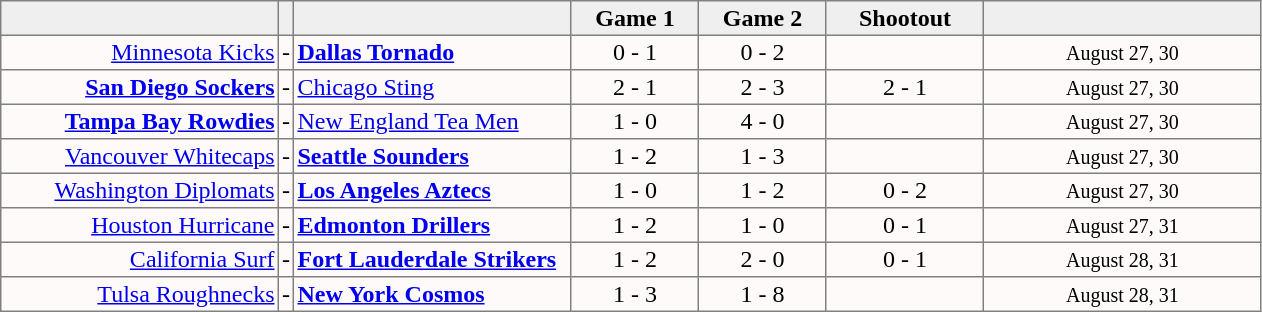<table style=border-collapse:collapse border=1 cellspacing=0 cellpadding=2>
<tr style="text-align:center; background:#efefef;">
<th width=180></th>
<th width=5></th>
<th width=180></th>
<th width=80>Game 1</th>
<th width=80>Game 2</th>
<th width=100>Shootout</th>
<td width=180></td>
</tr>
<tr style="text-align:center; background:snow;">
<td align=right><a href='#'>Minnesota Kicks</a></td>
<td>-</td>
<td align=left><strong><a href='#'>Dallas Tornado</a></strong></td>
<td>0 - 1</td>
<td>0 - 2</td>
<td></td>
<td><small>August 27, 30</small></td>
</tr>
<tr style="text-align:center; background:snow;">
<td align=right><strong><a href='#'>San Diego Sockers</a></strong></td>
<td>-</td>
<td align=left><a href='#'>Chicago Sting</a></td>
<td>2 - 1</td>
<td>2 - 3</td>
<td>2 - 1</td>
<td><small>August 27, 30</small></td>
</tr>
<tr style="text-align:center; background:snow;">
<td align=right><strong><a href='#'>Tampa Bay Rowdies</a></strong></td>
<td>-</td>
<td align=left><a href='#'>New England Tea Men</a></td>
<td>1 - 0</td>
<td>4 - 0</td>
<td></td>
<td><small>August 27, 30</small></td>
</tr>
<tr style="text-align:center; background:snow;">
<td align=right><a href='#'>Vancouver Whitecaps</a></td>
<td>-</td>
<td align=left><strong><a href='#'>Seattle Sounders</a></strong></td>
<td>1 - 2</td>
<td>1 - 3</td>
<td></td>
<td><small>August 27, 30</small></td>
</tr>
<tr style="text-align:center; background:snow;">
<td align=right><a href='#'>Washington Diplomats</a></td>
<td>-</td>
<td align=left><strong><a href='#'>Los Angeles Aztecs</a></strong></td>
<td>1 - 0</td>
<td>1 - 2</td>
<td>0 - 2</td>
<td><small>August 27, 30</small></td>
</tr>
<tr style="text-align:center; background:snow;">
<td align=right><a href='#'>Houston Hurricane</a></td>
<td>-</td>
<td align=left><strong><a href='#'>Edmonton Drillers</a></strong></td>
<td>1 - 2</td>
<td>1 - 0</td>
<td>0 - 1</td>
<td><small>August 27, 31</small></td>
</tr>
<tr style="text-align:center; background:snow;">
<td align=right><a href='#'>California Surf</a></td>
<td>-</td>
<td align=left><strong><a href='#'>Fort Lauderdale Strikers</a></strong></td>
<td>1 - 2</td>
<td>2 - 0</td>
<td>0 - 1</td>
<td><small>August 28, 31</small></td>
</tr>
<tr style="text-align:center; background:snow;">
<td align=right><a href='#'>Tulsa Roughnecks</a></td>
<td>-</td>
<td align=left><strong><a href='#'>New York Cosmos</a></strong></td>
<td>1 - 3</td>
<td>1 - 8</td>
<td></td>
<td><small>August 28, 31</small></td>
</tr>
</table>
